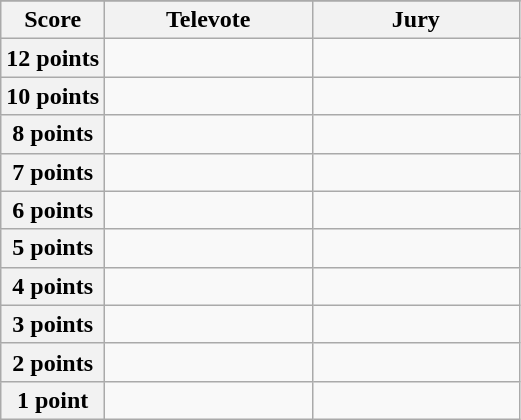<table class="wikitable">
<tr>
</tr>
<tr>
<th scope="col" width="20%">Score</th>
<th scope="col" width="40%">Televote</th>
<th scope="col" width="40%">Jury</th>
</tr>
<tr>
<th scope="row">12 points</th>
<td></td>
<td></td>
</tr>
<tr>
<th scope="row">10 points</th>
<td></td>
<td></td>
</tr>
<tr>
<th scope="row">8 points</th>
<td></td>
<td></td>
</tr>
<tr>
<th scope="row">7 points</th>
<td></td>
<td></td>
</tr>
<tr>
<th scope="row">6 points</th>
<td></td>
<td></td>
</tr>
<tr>
<th scope="row">5 points</th>
<td></td>
<td></td>
</tr>
<tr>
<th scope="row">4 points</th>
<td></td>
<td></td>
</tr>
<tr>
<th scope="row">3 points</th>
<td></td>
<td></td>
</tr>
<tr>
<th scope="row">2 points</th>
<td></td>
<td></td>
</tr>
<tr>
<th scope="row">1 point</th>
<td></td>
<td></td>
</tr>
</table>
